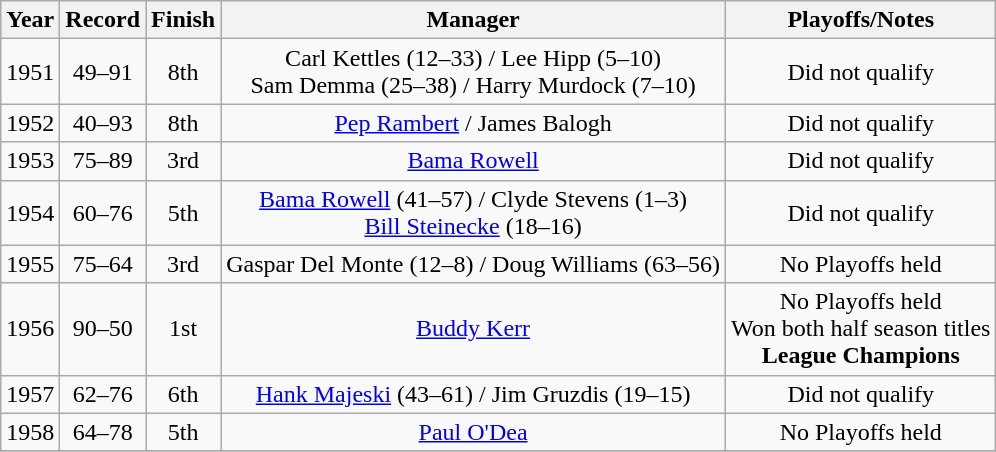<table class="wikitable" style="text-align:center">
<tr>
<th>Year</th>
<th>Record</th>
<th>Finish</th>
<th>Manager</th>
<th>Playoffs/Notes</th>
</tr>
<tr align=center>
<td>1951</td>
<td>49–91</td>
<td>8th</td>
<td>Carl Kettles (12–33) / Lee Hipp (5–10) <br> Sam Demma (25–38) / Harry Murdock (7–10)</td>
<td>Did not qualify</td>
</tr>
<tr align=center>
<td>1952</td>
<td>40–93</td>
<td>8th</td>
<td><a href='#'>Pep Rambert</a> / James Balogh</td>
<td>Did not qualify</td>
</tr>
<tr align=center>
<td>1953</td>
<td>75–89</td>
<td>3rd</td>
<td><a href='#'>Bama Rowell</a></td>
<td>Did not qualify</td>
</tr>
<tr align=center>
<td>1954</td>
<td>60–76</td>
<td>5th</td>
<td><a href='#'>Bama Rowell</a> (41–57) / Clyde Stevens (1–3) <br> <a href='#'>Bill Steinecke</a> (18–16)</td>
<td>Did not qualify</td>
</tr>
<tr align=center>
<td>1955</td>
<td>75–64</td>
<td>3rd</td>
<td>Gaspar Del Monte (12–8) / Doug Williams (63–56)</td>
<td>No Playoffs held</td>
</tr>
<tr align=center>
<td>1956</td>
<td>90–50</td>
<td>1st</td>
<td><a href='#'>Buddy Kerr</a></td>
<td>No Playoffs held<br> Won both half season titles<br><strong>League Champions</strong></td>
</tr>
<tr align=center>
<td>1957</td>
<td>62–76</td>
<td>6th</td>
<td><a href='#'>Hank Majeski</a> (43–61) / Jim Gruzdis (19–15)</td>
<td>Did not qualify</td>
</tr>
<tr align=center>
<td>1958</td>
<td>64–78</td>
<td>5th</td>
<td><a href='#'>Paul O'Dea</a></td>
<td>No Playoffs held</td>
</tr>
<tr align=center>
</tr>
</table>
